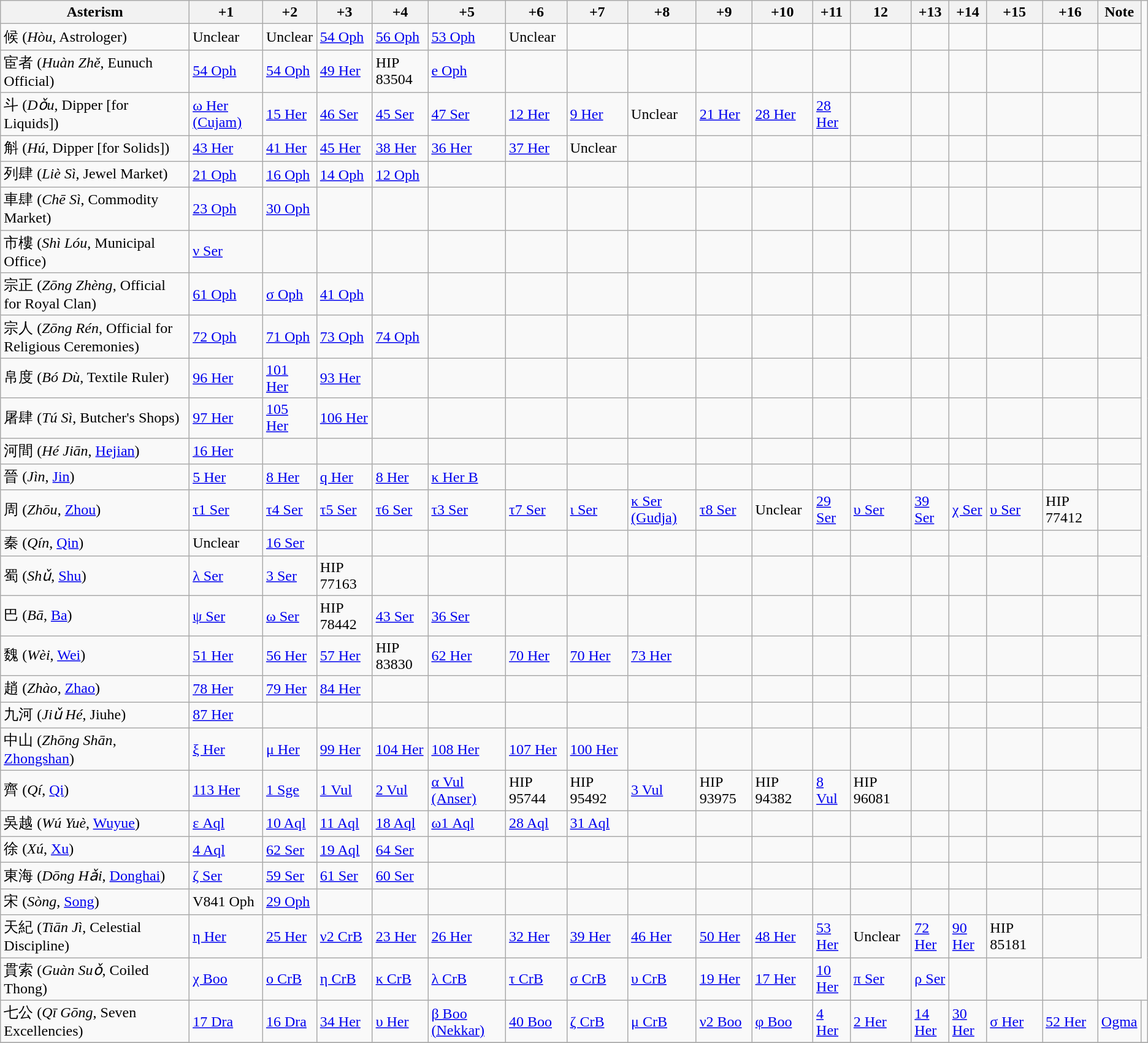<table class = "wikitable">
<tr>
<th>Asterism</th>
<th>+1</th>
<th>+2</th>
<th>+3</th>
<th>+4</th>
<th>+5</th>
<th>+6</th>
<th>+7</th>
<th>+8</th>
<th>+9</th>
<th>+10</th>
<th>+11</th>
<th>12</th>
<th>+13</th>
<th>+14</th>
<th>+15</th>
<th>+16</th>
<th>Note</th>
</tr>
<tr>
<td>候 (<em>Hòu</em>, Astrologer)</td>
<td>Unclear</td>
<td>Unclear</td>
<td><a href='#'>54 Oph</a></td>
<td><a href='#'>56 Oph</a></td>
<td><a href='#'>53 Oph</a></td>
<td>Unclear</td>
<td></td>
<td></td>
<td></td>
<td></td>
<td></td>
<td></td>
<td></td>
<td></td>
<td></td>
<td></td>
<td></td>
</tr>
<tr>
<td>宦者 (<em>Huàn Zhě</em>, Eunuch Official)</td>
<td><a href='#'>54 Oph</a></td>
<td><a href='#'>54 Oph</a></td>
<td><a href='#'>49 Her</a></td>
<td>HIP 83504</td>
<td><a href='#'>e Oph</a></td>
<td></td>
<td></td>
<td></td>
<td></td>
<td></td>
<td></td>
<td></td>
<td></td>
<td></td>
<td></td>
<td></td>
<td></td>
</tr>
<tr>
<td>斗 (<em>Dǒu</em>, Dipper [for Liquids])</td>
<td><a href='#'>ω Her (Cujam)</a></td>
<td><a href='#'>15 Her</a></td>
<td><a href='#'>46 Ser</a></td>
<td><a href='#'>45 Ser</a></td>
<td><a href='#'>47 Ser</a></td>
<td><a href='#'>12 Her</a></td>
<td><a href='#'>9 Her</a></td>
<td>Unclear</td>
<td><a href='#'>21 Her</a></td>
<td><a href='#'>28 Her</a></td>
<td><a href='#'>28 Her</a></td>
<td></td>
<td></td>
<td></td>
<td></td>
<td></td>
<td></td>
</tr>
<tr>
<td>斛 (<em>Hú</em>, Dipper [for Solids])</td>
<td><a href='#'>43 Her</a></td>
<td><a href='#'>41 Her</a></td>
<td><a href='#'>45 Her</a></td>
<td><a href='#'>38 Her</a></td>
<td><a href='#'>36 Her</a></td>
<td><a href='#'>37 Her</a></td>
<td>Unclear</td>
<td></td>
<td></td>
<td></td>
<td></td>
<td></td>
<td></td>
<td></td>
<td></td>
<td></td>
<td></td>
</tr>
<tr>
<td>列肆 (<em>Liè Sì</em>, Jewel Market)</td>
<td><a href='#'>21 Oph</a></td>
<td><a href='#'>16 Oph</a></td>
<td><a href='#'>14 Oph</a></td>
<td><a href='#'>12 Oph</a></td>
<td></td>
<td></td>
<td></td>
<td></td>
<td></td>
<td></td>
<td></td>
<td></td>
<td></td>
<td></td>
<td></td>
<td></td>
<td></td>
</tr>
<tr>
<td>車肆 (<em>Chē Sì</em>, Commodity Market)</td>
<td><a href='#'>23 Oph</a></td>
<td><a href='#'>30 Oph</a></td>
<td></td>
<td></td>
<td></td>
<td></td>
<td></td>
<td></td>
<td></td>
<td></td>
<td></td>
<td></td>
<td></td>
<td></td>
<td></td>
<td></td>
<td></td>
</tr>
<tr>
<td>市樓 (<em>Shì Lóu</em>, Municipal Office)</td>
<td><a href='#'>ν Ser</a></td>
<td></td>
<td></td>
<td></td>
<td></td>
<td></td>
<td></td>
<td></td>
<td></td>
<td></td>
<td></td>
<td></td>
<td></td>
<td></td>
<td></td>
<td></td>
<td></td>
</tr>
<tr>
<td>宗正 (<em>Zōng Zhèng</em>, Official for Royal Clan)</td>
<td><a href='#'>61 Oph</a></td>
<td><a href='#'>σ Oph</a></td>
<td><a href='#'>41 Oph</a></td>
<td></td>
<td></td>
<td></td>
<td></td>
<td></td>
<td></td>
<td></td>
<td></td>
<td></td>
<td></td>
<td></td>
<td></td>
<td></td>
<td></td>
</tr>
<tr>
<td>宗人 (<em>Zōng Rén</em>, Official for Religious Ceremonies)</td>
<td><a href='#'>72 Oph</a></td>
<td><a href='#'>71 Oph</a></td>
<td><a href='#'>73 Oph</a></td>
<td><a href='#'>74 Oph</a></td>
<td></td>
<td></td>
<td></td>
<td></td>
<td></td>
<td></td>
<td></td>
<td></td>
<td></td>
<td></td>
<td></td>
<td></td>
<td></td>
</tr>
<tr>
<td>帛度 (<em>Bó Dù</em>, Textile Ruler)</td>
<td><a href='#'>96 Her</a></td>
<td><a href='#'>101 Her</a></td>
<td><a href='#'>93 Her</a></td>
<td></td>
<td></td>
<td></td>
<td></td>
<td></td>
<td></td>
<td></td>
<td></td>
<td></td>
<td></td>
<td></td>
<td></td>
<td></td>
<td></td>
</tr>
<tr>
<td>屠肆 (<em>Tú Sì</em>, Butcher's Shops)</td>
<td><a href='#'>97 Her</a></td>
<td><a href='#'>105 Her</a></td>
<td><a href='#'>106 Her</a></td>
<td></td>
<td></td>
<td></td>
<td></td>
<td></td>
<td></td>
<td></td>
<td></td>
<td></td>
<td></td>
<td></td>
<td></td>
<td></td>
<td></td>
</tr>
<tr>
<td>河間 (<em>Hé Jiān</em>, <a href='#'>Hejian</a>)</td>
<td><a href='#'>16 Her</a></td>
<td></td>
<td></td>
<td></td>
<td></td>
<td></td>
<td></td>
<td></td>
<td></td>
<td></td>
<td></td>
<td></td>
<td></td>
<td></td>
<td></td>
<td></td>
<td></td>
</tr>
<tr>
<td>晉 (<em>Jìn</em>, <a href='#'>Jin</a>)</td>
<td><a href='#'>5 Her</a></td>
<td><a href='#'>8 Her</a></td>
<td><a href='#'>q Her</a></td>
<td><a href='#'>8 Her</a></td>
<td><a href='#'>κ Her B</a></td>
<td></td>
<td></td>
<td></td>
<td></td>
<td></td>
<td></td>
<td></td>
<td></td>
<td></td>
<td></td>
<td></td>
<td></td>
</tr>
<tr>
<td>周 (<em>Zhōu</em>, <a href='#'>Zhou</a>)</td>
<td><a href='#'>τ1 Ser</a></td>
<td><a href='#'>τ4 Ser</a></td>
<td><a href='#'>τ5 Ser</a></td>
<td><a href='#'>τ6 Ser</a></td>
<td><a href='#'>τ3 Ser</a></td>
<td><a href='#'>τ7 Ser</a></td>
<td><a href='#'>ι Ser</a></td>
<td><a href='#'>κ Ser (Gudja)</a></td>
<td><a href='#'>τ8 Ser</a></td>
<td>Unclear</td>
<td><a href='#'>29 Ser</a></td>
<td><a href='#'>υ Ser</a></td>
<td><a href='#'>39 Ser</a></td>
<td><a href='#'>χ Ser</a></td>
<td><a href='#'>υ Ser</a></td>
<td>HIP 77412</td>
<td></td>
</tr>
<tr>
<td>秦 (<em>Qín</em>, <a href='#'>Qin</a>)</td>
<td>Unclear</td>
<td><a href='#'>16 Ser</a></td>
<td></td>
<td></td>
<td></td>
<td></td>
<td></td>
<td></td>
<td></td>
<td></td>
<td></td>
<td></td>
<td></td>
<td></td>
<td></td>
<td></td>
<td></td>
</tr>
<tr>
<td>蜀 (<em>Shǔ</em>, <a href='#'>Shu</a>)</td>
<td><a href='#'>λ Ser</a></td>
<td><a href='#'>3 Ser</a></td>
<td>HIP 77163</td>
<td></td>
<td></td>
<td></td>
<td></td>
<td></td>
<td></td>
<td></td>
<td></td>
<td></td>
<td></td>
<td></td>
<td></td>
<td></td>
<td></td>
</tr>
<tr>
<td>巴 (<em>Bā</em>, <a href='#'>Ba</a>)</td>
<td><a href='#'>ψ Ser</a></td>
<td><a href='#'>ω Ser</a></td>
<td>HIP 78442</td>
<td><a href='#'>43 Ser</a></td>
<td><a href='#'>36 Ser</a></td>
<td></td>
<td></td>
<td></td>
<td></td>
<td></td>
<td></td>
<td></td>
<td></td>
<td></td>
<td></td>
<td></td>
<td></td>
</tr>
<tr>
<td>魏 (<em>Wèi</em>, <a href='#'>Wei</a>)</td>
<td><a href='#'>51 Her</a></td>
<td><a href='#'>56 Her</a></td>
<td><a href='#'>57 Her</a></td>
<td>HIP 83830</td>
<td><a href='#'>62 Her</a></td>
<td><a href='#'>70 Her</a></td>
<td><a href='#'>70 Her</a></td>
<td><a href='#'>73 Her</a></td>
<td></td>
<td></td>
<td></td>
<td></td>
<td></td>
<td></td>
<td></td>
<td></td>
<td></td>
</tr>
<tr>
<td>趙 (<em>Zhào</em>, <a href='#'>Zhao</a>)</td>
<td><a href='#'>78 Her</a></td>
<td><a href='#'>79 Her</a></td>
<td><a href='#'>84 Her</a></td>
<td></td>
<td></td>
<td></td>
<td></td>
<td></td>
<td></td>
<td></td>
<td></td>
<td></td>
<td></td>
<td></td>
<td></td>
<td></td>
<td></td>
</tr>
<tr>
<td>九河 (<em>Jiǔ Hé</em>, Jiuhe)</td>
<td><a href='#'>87 Her</a></td>
<td></td>
<td></td>
<td></td>
<td></td>
<td></td>
<td></td>
<td></td>
<td></td>
<td></td>
<td></td>
<td></td>
<td></td>
<td></td>
<td></td>
<td></td>
<td></td>
</tr>
<tr>
<td>中山 (<em>Zhōng Shān</em>, <a href='#'>Zhongshan</a>)</td>
<td><a href='#'>ξ Her</a></td>
<td><a href='#'>μ Her</a></td>
<td><a href='#'>99 Her</a></td>
<td><a href='#'>104 Her</a></td>
<td><a href='#'>108 Her</a></td>
<td><a href='#'>107 Her</a></td>
<td><a href='#'>100 Her</a></td>
<td></td>
<td></td>
<td></td>
<td></td>
<td></td>
<td></td>
<td></td>
<td></td>
<td></td>
<td></td>
</tr>
<tr>
<td>齊 (<em>Qí</em>, <a href='#'>Qi</a>)</td>
<td><a href='#'>113 Her</a></td>
<td><a href='#'>1 Sge</a></td>
<td><a href='#'>1 Vul</a></td>
<td><a href='#'>2 Vul</a></td>
<td><a href='#'>α Vul (Anser)</a></td>
<td>HIP 95744</td>
<td>HIP 95492</td>
<td><a href='#'>3 Vul</a></td>
<td>HIP 93975</td>
<td>HIP 94382</td>
<td><a href='#'>8 Vul</a></td>
<td>HIP 96081</td>
<td></td>
<td></td>
<td></td>
<td></td>
<td></td>
</tr>
<tr>
<td>吳越 (<em>Wú Yuè</em>, <a href='#'>Wuyue</a>)</td>
<td><a href='#'>ε Aql</a></td>
<td><a href='#'>10 Aql</a></td>
<td><a href='#'>11 Aql</a></td>
<td><a href='#'>18 Aql</a></td>
<td><a href='#'>ω1 Aql</a></td>
<td><a href='#'>28 Aql</a></td>
<td><a href='#'>31 Aql</a></td>
<td></td>
<td></td>
<td></td>
<td></td>
<td></td>
<td></td>
<td></td>
<td></td>
<td></td>
<td></td>
</tr>
<tr>
<td>徐 (<em>Xú</em>, <a href='#'>Xu</a>)</td>
<td><a href='#'>4 Aql</a></td>
<td><a href='#'>62 Ser</a></td>
<td><a href='#'>19 Aql</a></td>
<td><a href='#'>64 Ser</a></td>
<td></td>
<td></td>
<td></td>
<td></td>
<td></td>
<td></td>
<td></td>
<td></td>
<td></td>
<td></td>
<td></td>
<td></td>
<td></td>
</tr>
<tr>
<td>東海 (<em>Dōng Hǎi</em>, <a href='#'>Donghai</a>)</td>
<td><a href='#'>ζ Ser</a></td>
<td><a href='#'>59 Ser</a></td>
<td><a href='#'>61 Ser</a></td>
<td><a href='#'>60 Ser</a></td>
<td></td>
<td></td>
<td></td>
<td></td>
<td></td>
<td></td>
<td></td>
<td></td>
<td></td>
<td></td>
<td></td>
<td></td>
<td></td>
</tr>
<tr>
<td>宋 (<em>Sòng</em>, <a href='#'>Song</a>)</td>
<td>V841 Oph</td>
<td><a href='#'>29 Oph</a></td>
<td></td>
<td></td>
<td></td>
<td></td>
<td></td>
<td></td>
<td></td>
<td></td>
<td></td>
<td></td>
<td></td>
<td></td>
<td></td>
<td></td>
<td></td>
</tr>
<tr>
<td>天紀 (<em>Tiān Jì</em>, Celestial Discipline)</td>
<td><a href='#'>η Her</a></td>
<td><a href='#'>25 Her</a></td>
<td><a href='#'>ν2 CrB</a></td>
<td><a href='#'>23 Her</a></td>
<td><a href='#'>26 Her</a></td>
<td><a href='#'>32 Her</a></td>
<td><a href='#'>39 Her</a></td>
<td><a href='#'>46 Her</a></td>
<td><a href='#'>50 Her</a></td>
<td><a href='#'>48 Her</a></td>
<td><a href='#'>53 Her</a></td>
<td>Unclear</td>
<td><a href='#'>72 Her</a></td>
<td><a href='#'>90 Her</a></td>
<td>HIP 85181</td>
<td></td>
<td></td>
</tr>
<tr>
<td>貫索 (<em>Guàn Suǒ</em>, Coiled Thong)</td>
<td><a href='#'>χ Boo</a></td>
<td><a href='#'>ο CrB</a></td>
<td><a href='#'>η CrB</a></td>
<td><a href='#'>κ CrB</a></td>
<td><a href='#'>λ CrB</a></td>
<td><a href='#'>τ CrB</a></td>
<td><a href='#'>σ CrB</a></td>
<td><a href='#'>υ CrB</a></td>
<td><a href='#'>19 Her</a></td>
<td><a href='#'>17 Her</a></td>
<td><a href='#'>10 Her</a></td>
<td><a href='#'>π Ser</a></td>
<td><a href='#'>ρ Ser</a></td>
<td></td>
<td></td>
<td></td>
</tr>
<tr>
<td>七公 (<em>Qī Gōng</em>, Seven Excellencies)</td>
<td><a href='#'>17 Dra</a></td>
<td><a href='#'>16 Dra</a></td>
<td><a href='#'>34 Her</a></td>
<td><a href='#'>υ Her</a></td>
<td><a href='#'>β Boo (Nekkar)</a></td>
<td><a href='#'>40 Boo</a></td>
<td><a href='#'>ζ CrB</a></td>
<td><a href='#'>μ CrB</a></td>
<td><a href='#'>ν2 Boo</a></td>
<td><a href='#'>φ Boo</a></td>
<td><a href='#'>4 Her</a></td>
<td><a href='#'>2 Her</a></td>
<td><a href='#'>14 Her</a></td>
<td><a href='#'>30 Her</a></td>
<td><a href='#'>σ Her</a></td>
<td><a href='#'>52 Her</a></td>
<td><a href='#'>Ogma</a></td>
<td></td>
</tr>
<tr>
</tr>
</table>
